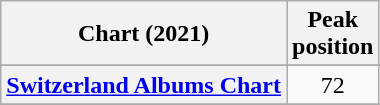<table class="wikitable sortable plainrowheaders" style="text-align:center;">
<tr>
<th scope="col">Chart (2021)</th>
<th scope="col">Peak<br> position</th>
</tr>
<tr>
</tr>
<tr>
</tr>
<tr>
</tr>
<tr>
<th scope="row"><a href='#'>Switzerland Albums Chart</a></th>
<td>72</td>
</tr>
<tr>
</tr>
</table>
